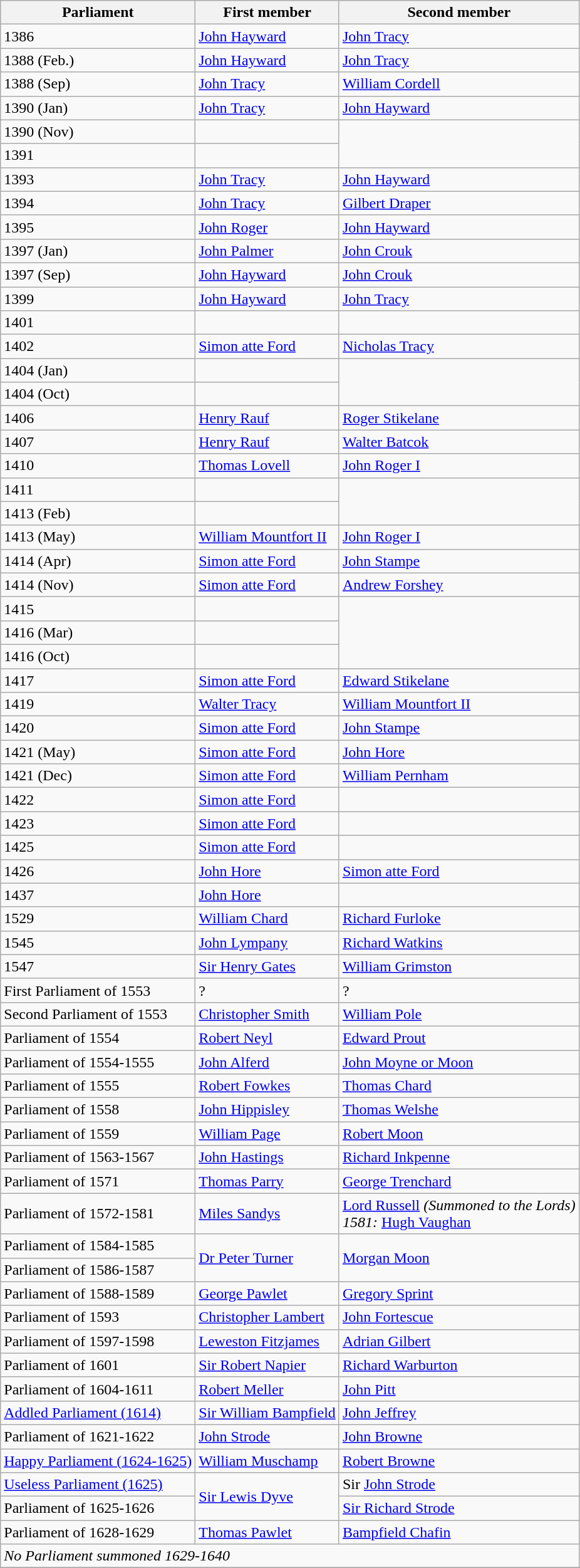<table class="wikitable">
<tr>
<th>Parliament</th>
<th>First member</th>
<th>Second member</th>
</tr>
<tr>
<td>1386</td>
<td><a href='#'>John Hayward</a></td>
<td><a href='#'>John Tracy</a></td>
</tr>
<tr>
<td>1388 (Feb.)</td>
<td><a href='#'>John Hayward</a></td>
<td><a href='#'>John Tracy</a></td>
</tr>
<tr>
<td>1388 (Sep)</td>
<td><a href='#'>John Tracy</a></td>
<td><a href='#'>William Cordell</a></td>
</tr>
<tr>
<td>1390 (Jan)</td>
<td><a href='#'>John Tracy</a></td>
<td><a href='#'>John Hayward</a></td>
</tr>
<tr>
<td>1390 (Nov)</td>
<td></td>
</tr>
<tr>
<td>1391</td>
<td></td>
</tr>
<tr>
<td>1393</td>
<td><a href='#'>John Tracy</a></td>
<td><a href='#'>John Hayward</a></td>
</tr>
<tr>
<td>1394</td>
<td><a href='#'>John Tracy</a></td>
<td><a href='#'>Gilbert Draper</a></td>
</tr>
<tr>
<td>1395</td>
<td><a href='#'>John Roger</a></td>
<td><a href='#'>John Hayward</a></td>
</tr>
<tr>
<td>1397 (Jan)</td>
<td><a href='#'>John Palmer</a></td>
<td><a href='#'>John Crouk</a></td>
</tr>
<tr>
<td>1397 (Sep)</td>
<td><a href='#'>John Hayward</a></td>
<td><a href='#'>John Crouk</a></td>
</tr>
<tr>
<td>1399</td>
<td><a href='#'>John Hayward</a></td>
<td><a href='#'>John Tracy</a></td>
</tr>
<tr>
<td>1401</td>
<td></td>
</tr>
<tr>
<td>1402</td>
<td><a href='#'>Simon atte Ford</a></td>
<td><a href='#'>Nicholas Tracy</a></td>
</tr>
<tr>
<td>1404 (Jan)</td>
<td></td>
</tr>
<tr>
<td>1404 (Oct)</td>
<td></td>
</tr>
<tr>
<td>1406</td>
<td><a href='#'>Henry Rauf</a></td>
<td><a href='#'>Roger Stikelane</a></td>
</tr>
<tr>
<td>1407</td>
<td><a href='#'>Henry Rauf</a></td>
<td><a href='#'>Walter Batcok</a></td>
</tr>
<tr>
<td>1410</td>
<td><a href='#'>Thomas Lovell</a></td>
<td><a href='#'>John Roger I</a></td>
</tr>
<tr>
<td>1411</td>
<td></td>
</tr>
<tr>
<td>1413 (Feb)</td>
<td></td>
</tr>
<tr>
<td>1413 (May)</td>
<td><a href='#'>William Mountfort II</a></td>
<td><a href='#'>John Roger I</a></td>
</tr>
<tr>
<td>1414 (Apr)</td>
<td><a href='#'>Simon atte Ford</a></td>
<td><a href='#'>John Stampe</a></td>
</tr>
<tr>
<td>1414 (Nov)</td>
<td><a href='#'>Simon atte Ford</a></td>
<td><a href='#'>Andrew Forshey</a></td>
</tr>
<tr>
<td>1415</td>
<td></td>
</tr>
<tr>
<td>1416 (Mar)</td>
<td></td>
</tr>
<tr>
<td>1416 (Oct)</td>
<td></td>
</tr>
<tr>
<td>1417</td>
<td><a href='#'>Simon atte Ford</a></td>
<td><a href='#'>Edward Stikelane</a></td>
</tr>
<tr>
<td>1419</td>
<td><a href='#'>Walter Tracy</a></td>
<td><a href='#'>William Mountfort II</a></td>
</tr>
<tr>
<td>1420</td>
<td><a href='#'>Simon atte Ford</a></td>
<td><a href='#'>John Stampe</a></td>
</tr>
<tr>
<td>1421 (May)</td>
<td><a href='#'>Simon atte Ford</a></td>
<td><a href='#'>John Hore</a></td>
</tr>
<tr>
<td>1421 (Dec)</td>
<td><a href='#'>Simon atte Ford</a></td>
<td><a href='#'>William Pernham</a></td>
</tr>
<tr>
<td>1422</td>
<td><a href='#'>Simon atte Ford</a></td>
<td></td>
</tr>
<tr>
<td>1423</td>
<td><a href='#'>Simon atte Ford</a></td>
<td></td>
</tr>
<tr>
<td>1425</td>
<td><a href='#'>Simon atte Ford</a></td>
<td></td>
</tr>
<tr>
<td>1426</td>
<td><a href='#'>John Hore</a></td>
<td><a href='#'>Simon atte Ford</a></td>
</tr>
<tr>
<td>1437</td>
<td><a href='#'>John Hore</a></td>
</tr>
<tr>
<td>1529</td>
<td><a href='#'>William Chard</a></td>
<td><a href='#'>Richard Furloke</a></td>
</tr>
<tr>
<td>1545</td>
<td><a href='#'>John Lympany</a></td>
<td><a href='#'>Richard Watkins</a></td>
</tr>
<tr>
<td>1547</td>
<td><a href='#'>Sir Henry Gates</a></td>
<td><a href='#'>William Grimston</a></td>
</tr>
<tr>
<td>First Parliament of 1553</td>
<td>?</td>
<td>?</td>
</tr>
<tr>
<td>Second Parliament of 1553</td>
<td><a href='#'>Christopher Smith</a></td>
<td><a href='#'>William Pole</a></td>
</tr>
<tr>
<td>Parliament of 1554</td>
<td><a href='#'>Robert Neyl</a></td>
<td><a href='#'>Edward Prout</a></td>
</tr>
<tr>
<td>Parliament of 1554-1555</td>
<td><a href='#'>John Alferd</a></td>
<td><a href='#'>John Moyne or Moon</a></td>
</tr>
<tr>
<td>Parliament of 1555</td>
<td><a href='#'>Robert Fowkes</a></td>
<td><a href='#'>Thomas Chard</a></td>
</tr>
<tr>
<td>Parliament of 1558</td>
<td><a href='#'>John Hippisley</a></td>
<td><a href='#'>Thomas Welshe</a></td>
</tr>
<tr>
<td>Parliament of 1559</td>
<td><a href='#'>William Page</a></td>
<td><a href='#'>Robert Moon</a></td>
</tr>
<tr>
<td>Parliament of 1563-1567</td>
<td><a href='#'>John Hastings</a></td>
<td><a href='#'>Richard Inkpenne</a></td>
</tr>
<tr>
<td>Parliament of 1571</td>
<td><a href='#'>Thomas Parry</a></td>
<td><a href='#'>George Trenchard</a></td>
</tr>
<tr>
<td>Parliament of 1572-1581</td>
<td><a href='#'>Miles Sandys</a></td>
<td><a href='#'>Lord Russell</a> <em>(Summoned to the Lords)</em><br><em>1581:</em> <a href='#'>Hugh Vaughan</a></td>
</tr>
<tr>
<td>Parliament of 1584-1585</td>
<td rowspan="2"><a href='#'>Dr Peter Turner</a></td>
<td rowspan="2"><a href='#'>Morgan Moon</a></td>
</tr>
<tr>
<td>Parliament of 1586-1587</td>
</tr>
<tr>
<td>Parliament of 1588-1589</td>
<td><a href='#'>George Pawlet</a></td>
<td><a href='#'>Gregory Sprint</a></td>
</tr>
<tr>
<td>Parliament of 1593</td>
<td><a href='#'>Christopher Lambert</a></td>
<td><a href='#'>John Fortescue</a></td>
</tr>
<tr>
<td>Parliament of 1597-1598</td>
<td><a href='#'>Leweston Fitzjames</a></td>
<td><a href='#'>Adrian Gilbert</a></td>
</tr>
<tr>
<td>Parliament of 1601</td>
<td><a href='#'>Sir Robert Napier</a></td>
<td><a href='#'>Richard Warburton</a></td>
</tr>
<tr>
<td>Parliament of 1604-1611</td>
<td><a href='#'>Robert Meller</a></td>
<td><a href='#'>John Pitt</a></td>
</tr>
<tr>
<td><a href='#'>Addled Parliament (1614)</a></td>
<td><a href='#'>Sir William Bampfield</a></td>
<td><a href='#'>John Jeffrey</a></td>
</tr>
<tr>
<td>Parliament of 1621-1622</td>
<td><a href='#'>John Strode</a></td>
<td><a href='#'>John Browne</a></td>
</tr>
<tr>
<td><a href='#'>Happy Parliament (1624-1625)</a></td>
<td><a href='#'>William Muschamp</a></td>
<td><a href='#'>Robert Browne</a></td>
</tr>
<tr>
<td><a href='#'>Useless Parliament (1625)</a></td>
<td rowspan="2"><a href='#'>Sir Lewis Dyve</a></td>
<td>Sir <a href='#'>John Strode</a></td>
</tr>
<tr>
<td>Parliament of 1625-1626</td>
<td><a href='#'>Sir Richard Strode</a></td>
</tr>
<tr>
<td>Parliament of 1628-1629</td>
<td><a href='#'>Thomas Pawlet</a></td>
<td><a href='#'>Bampfield Chafin</a></td>
</tr>
<tr>
<td colspan="4"><em>No Parliament summoned 1629-1640</em></td>
</tr>
<tr>
</tr>
</table>
